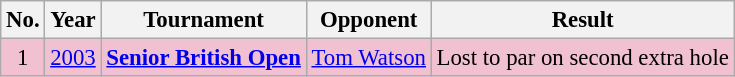<table class="wikitable" style="font-size:95%;">
<tr>
<th>No.</th>
<th>Year</th>
<th>Tournament</th>
<th>Opponent</th>
<th>Result</th>
</tr>
<tr style="background:#F2C1D1;">
<td align=center>1</td>
<td><a href='#'>2003</a></td>
<td><strong><a href='#'>Senior British Open</a></strong></td>
<td> <a href='#'>Tom Watson</a></td>
<td>Lost to par on second extra hole</td>
</tr>
</table>
